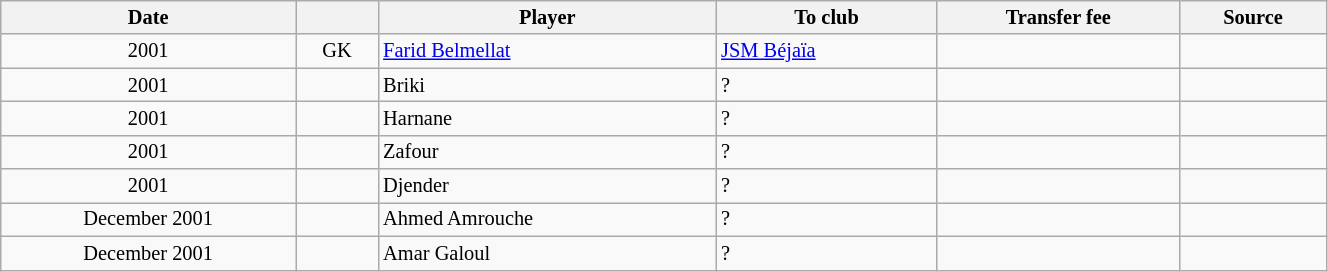<table class="wikitable sortable" style="width:70%; text-align:center; font-size:85%; text-align:centre;">
<tr>
<th><strong>Date</strong></th>
<th><strong></strong></th>
<th><strong>Player</strong></th>
<th><strong>To club</strong></th>
<th><strong>Transfer fee</strong></th>
<th><strong>Source</strong></th>
</tr>
<tr>
<td>2001</td>
<td>GK</td>
<td align="left"> <a href='#'>Farid Belmellat</a></td>
<td align="left"><a href='#'>JSM Béjaïa</a></td>
<td></td>
<td></td>
</tr>
<tr>
<td>2001</td>
<td></td>
<td align="left">  Briki</td>
<td align="left">?</td>
<td></td>
<td></td>
</tr>
<tr>
<td>2001</td>
<td></td>
<td align="left"> Harnane</td>
<td align="left">?</td>
<td></td>
<td></td>
</tr>
<tr>
<td>2001</td>
<td></td>
<td align="left"> Zafour</td>
<td align="left">?</td>
<td></td>
<td></td>
</tr>
<tr>
<td>2001</td>
<td></td>
<td align="left"> Djender</td>
<td align="left">?</td>
<td></td>
<td></td>
</tr>
<tr>
<td>December 2001</td>
<td></td>
<td align="left"> Ahmed Amrouche</td>
<td align="left">?</td>
<td></td>
<td></td>
</tr>
<tr>
<td>December 2001</td>
<td></td>
<td align="left"> Amar Galoul</td>
<td align="left">?</td>
<td></td>
<td></td>
</tr>
</table>
